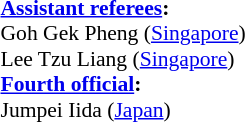<table width=50% style="font-size: 90%">
<tr>
<td><br><strong><a href='#'>Assistant referees</a>:</strong>
<br>Goh Gek Pheng (<a href='#'>Singapore</a>)
<br>Lee Tzu Liang (<a href='#'>Singapore</a>)
<br><strong><a href='#'>Fourth official</a>:</strong>
<br>Jumpei Iida (<a href='#'>Japan</a>)</td>
</tr>
</table>
